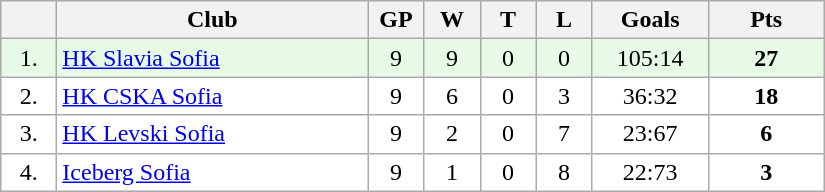<table class="wikitable">
<tr>
<th width="30"></th>
<th width="200">Club</th>
<th width="30">GP</th>
<th width="30">W</th>
<th width="30">T</th>
<th width="30">L</th>
<th width="70">Goals</th>
<th width="70">Pts</th>
</tr>
<tr bgcolor="#e6fae6" align="center">
<td>1.</td>
<td align="left"><a href='#'>HK Slavia Sofia</a></td>
<td>9</td>
<td>9</td>
<td>0</td>
<td>0</td>
<td>105:14</td>
<td><strong>27</strong></td>
</tr>
<tr bgcolor="#FFFFFF" align="center">
<td>2.</td>
<td align="left"><a href='#'>HK CSKA Sofia</a></td>
<td>9</td>
<td>6</td>
<td>0</td>
<td>3</td>
<td>36:32</td>
<td><strong>18</strong></td>
</tr>
<tr bgcolor="#FFFFFF" align="center">
<td>3.</td>
<td align="left"><a href='#'>HK Levski Sofia</a></td>
<td>9</td>
<td>2</td>
<td>0</td>
<td>7</td>
<td>23:67</td>
<td><strong>6</strong></td>
</tr>
<tr bgcolor="#FFFFFF" align="center">
<td>4.</td>
<td align="left"><a href='#'>Iceberg Sofia</a></td>
<td>9</td>
<td>1</td>
<td>0</td>
<td>8</td>
<td>22:73</td>
<td><strong>3</strong></td>
</tr>
</table>
